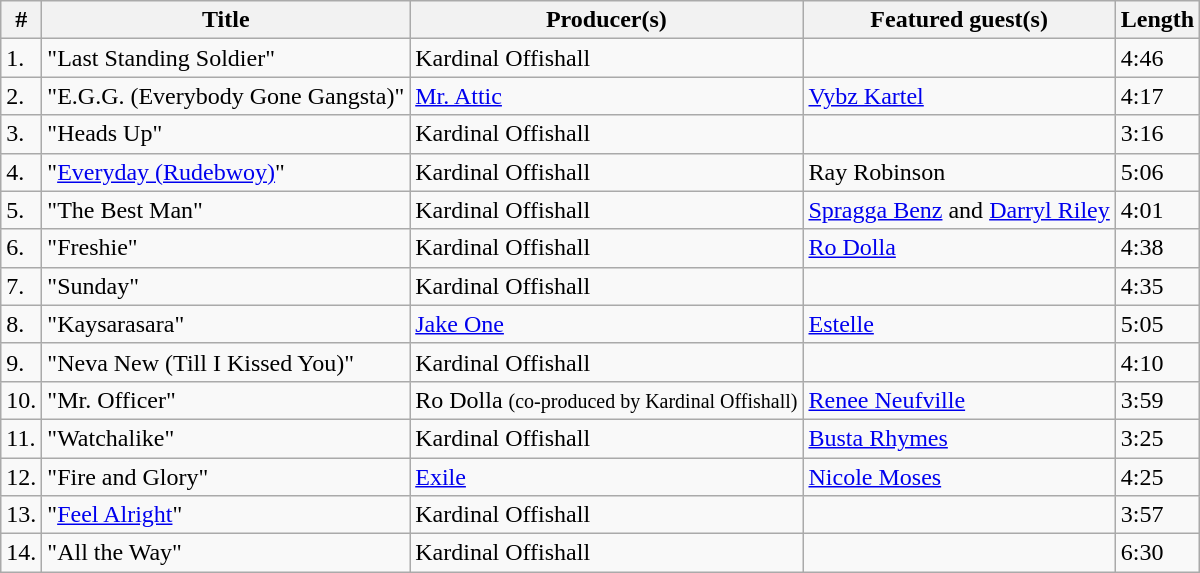<table class="wikitable">
<tr>
<th>#</th>
<th>Title</th>
<th>Producer(s)</th>
<th>Featured guest(s)</th>
<th>Length</th>
</tr>
<tr>
<td>1.</td>
<td>"Last Standing Soldier"</td>
<td>Kardinal Offishall</td>
<td></td>
<td>4:46</td>
</tr>
<tr>
<td>2.</td>
<td>"E.G.G. (Everybody Gone Gangsta)"</td>
<td><a href='#'>Mr. Attic</a></td>
<td><a href='#'>Vybz Kartel</a></td>
<td>4:17</td>
</tr>
<tr>
<td>3.</td>
<td>"Heads Up"</td>
<td>Kardinal Offishall</td>
<td></td>
<td>3:16</td>
</tr>
<tr>
<td>4.</td>
<td>"<a href='#'>Everyday (Rudebwoy)</a>"</td>
<td>Kardinal Offishall</td>
<td>Ray Robinson</td>
<td>5:06</td>
</tr>
<tr>
<td>5.</td>
<td>"The Best Man"</td>
<td>Kardinal Offishall</td>
<td><a href='#'>Spragga Benz</a> and <a href='#'>Darryl Riley</a></td>
<td>4:01</td>
</tr>
<tr>
<td>6.</td>
<td>"Freshie"</td>
<td>Kardinal Offishall</td>
<td><a href='#'>Ro Dolla</a></td>
<td>4:38</td>
</tr>
<tr>
<td>7.</td>
<td>"Sunday"</td>
<td>Kardinal Offishall</td>
<td></td>
<td>4:35</td>
</tr>
<tr>
<td>8.</td>
<td>"Kaysarasara"</td>
<td><a href='#'>Jake One</a></td>
<td><a href='#'>Estelle</a></td>
<td>5:05</td>
</tr>
<tr>
<td>9.</td>
<td>"Neva New (Till I Kissed You)"</td>
<td>Kardinal Offishall</td>
<td></td>
<td>4:10</td>
</tr>
<tr>
<td>10.</td>
<td>"Mr. Officer"</td>
<td>Ro Dolla <small>(co-produced by Kardinal Offishall)</small></td>
<td><a href='#'>Renee Neufville</a></td>
<td>3:59</td>
</tr>
<tr>
<td>11.</td>
<td>"Watchalike"</td>
<td>Kardinal Offishall</td>
<td><a href='#'>Busta Rhymes</a></td>
<td>3:25</td>
</tr>
<tr>
<td>12.</td>
<td>"Fire and Glory"</td>
<td><a href='#'>Exile</a></td>
<td><a href='#'>Nicole Moses</a></td>
<td>4:25</td>
</tr>
<tr>
<td>13.</td>
<td>"<a href='#'>Feel Alright</a>"</td>
<td>Kardinal Offishall</td>
<td></td>
<td>3:57</td>
</tr>
<tr>
<td>14.</td>
<td>"All the Way"</td>
<td>Kardinal Offishall</td>
<td></td>
<td>6:30</td>
</tr>
</table>
